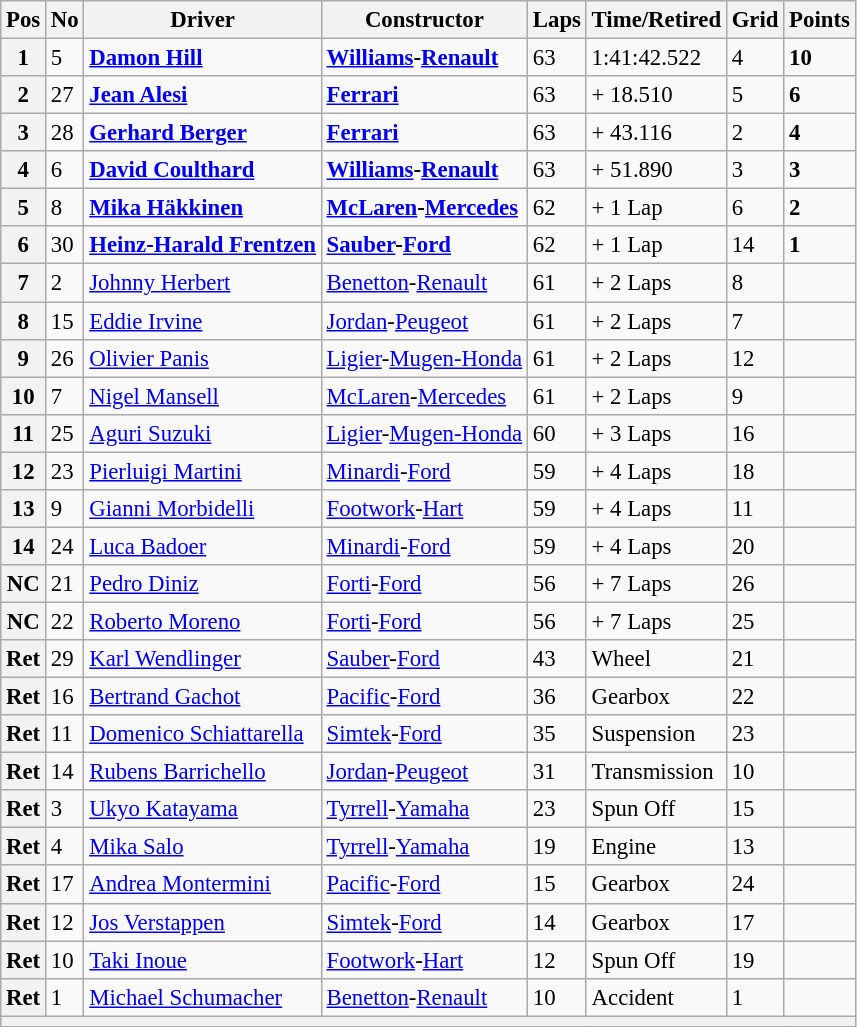<table class="wikitable" style="font-size: 95%;">
<tr>
<th>Pos</th>
<th>No</th>
<th>Driver</th>
<th>Constructor</th>
<th>Laps</th>
<th>Time/Retired</th>
<th>Grid</th>
<th>Points</th>
</tr>
<tr>
<th>1</th>
<td>5</td>
<td> <strong><a href='#'>Damon Hill</a></strong></td>
<td><strong><a href='#'>Williams</a>-<a href='#'>Renault</a></strong></td>
<td>63</td>
<td>1:41:42.522</td>
<td>4</td>
<td><strong>10</strong></td>
</tr>
<tr>
<th>2</th>
<td>27</td>
<td> <strong><a href='#'>Jean Alesi</a></strong></td>
<td><strong><a href='#'>Ferrari</a></strong></td>
<td>63</td>
<td>+ 18.510</td>
<td>5</td>
<td><strong>6</strong></td>
</tr>
<tr>
<th>3</th>
<td>28</td>
<td> <strong><a href='#'>Gerhard Berger</a></strong></td>
<td><strong><a href='#'>Ferrari</a></strong></td>
<td>63</td>
<td>+ 43.116</td>
<td>2</td>
<td><strong>4</strong></td>
</tr>
<tr>
<th>4</th>
<td>6</td>
<td> <strong><a href='#'>David Coulthard</a></strong></td>
<td><strong><a href='#'>Williams</a>-<a href='#'>Renault</a></strong></td>
<td>63</td>
<td>+ 51.890</td>
<td>3</td>
<td><strong>3</strong></td>
</tr>
<tr>
<th>5</th>
<td>8</td>
<td> <strong><a href='#'>Mika Häkkinen</a></strong></td>
<td><strong><a href='#'>McLaren</a>-<a href='#'>Mercedes</a></strong></td>
<td>62</td>
<td>+ 1 Lap</td>
<td>6</td>
<td><strong>2</strong></td>
</tr>
<tr>
<th>6</th>
<td>30</td>
<td> <strong><a href='#'>Heinz-Harald Frentzen</a></strong></td>
<td><strong><a href='#'>Sauber</a>-<a href='#'>Ford</a></strong></td>
<td>62</td>
<td>+ 1 Lap</td>
<td>14</td>
<td><strong>1</strong></td>
</tr>
<tr>
<th>7</th>
<td>2</td>
<td> <a href='#'>Johnny Herbert</a></td>
<td><a href='#'>Benetton</a>-<a href='#'>Renault</a></td>
<td>61</td>
<td>+ 2 Laps</td>
<td>8</td>
<td> </td>
</tr>
<tr>
<th>8</th>
<td>15</td>
<td> <a href='#'>Eddie Irvine</a></td>
<td><a href='#'>Jordan</a>-<a href='#'>Peugeot</a></td>
<td>61</td>
<td>+ 2 Laps</td>
<td>7</td>
<td> </td>
</tr>
<tr>
<th>9</th>
<td>26</td>
<td> <a href='#'>Olivier Panis</a></td>
<td><a href='#'>Ligier</a>-<a href='#'>Mugen-Honda</a></td>
<td>61</td>
<td>+ 2 Laps</td>
<td>12</td>
<td> </td>
</tr>
<tr>
<th>10</th>
<td>7</td>
<td> <a href='#'>Nigel Mansell</a></td>
<td><a href='#'>McLaren</a>-<a href='#'>Mercedes</a></td>
<td>61</td>
<td>+ 2 Laps</td>
<td>9</td>
<td> </td>
</tr>
<tr>
<th>11</th>
<td>25</td>
<td> <a href='#'>Aguri Suzuki</a></td>
<td><a href='#'>Ligier</a>-<a href='#'>Mugen-Honda</a></td>
<td>60</td>
<td>+ 3 Laps</td>
<td>16</td>
<td> </td>
</tr>
<tr>
<th>12</th>
<td>23</td>
<td> <a href='#'>Pierluigi Martini</a></td>
<td><a href='#'>Minardi</a>-<a href='#'>Ford</a></td>
<td>59</td>
<td>+ 4 Laps</td>
<td>18</td>
<td> </td>
</tr>
<tr>
<th>13</th>
<td>9</td>
<td> <a href='#'>Gianni Morbidelli</a></td>
<td><a href='#'>Footwork</a>-<a href='#'>Hart</a></td>
<td>59</td>
<td>+ 4 Laps</td>
<td>11</td>
<td> </td>
</tr>
<tr>
<th>14</th>
<td>24</td>
<td> <a href='#'>Luca Badoer</a></td>
<td><a href='#'>Minardi</a>-<a href='#'>Ford</a></td>
<td>59</td>
<td>+ 4 Laps</td>
<td>20</td>
<td> </td>
</tr>
<tr>
<th>NC</th>
<td>21</td>
<td> <a href='#'>Pedro Diniz</a></td>
<td><a href='#'>Forti</a>-<a href='#'>Ford</a></td>
<td>56</td>
<td>+ 7 Laps</td>
<td>26</td>
<td> </td>
</tr>
<tr>
<th>NC</th>
<td>22</td>
<td> <a href='#'>Roberto Moreno</a></td>
<td><a href='#'>Forti</a>-<a href='#'>Ford</a></td>
<td>56</td>
<td>+ 7 Laps</td>
<td>25</td>
<td> </td>
</tr>
<tr>
<th>Ret</th>
<td>29</td>
<td> <a href='#'>Karl Wendlinger</a></td>
<td><a href='#'>Sauber</a>-<a href='#'>Ford</a></td>
<td>43</td>
<td>Wheel</td>
<td>21</td>
<td> </td>
</tr>
<tr>
<th>Ret</th>
<td>16</td>
<td> <a href='#'>Bertrand Gachot</a></td>
<td><a href='#'>Pacific</a>-<a href='#'>Ford</a></td>
<td>36</td>
<td>Gearbox</td>
<td>22</td>
<td> </td>
</tr>
<tr>
<th>Ret</th>
<td>11</td>
<td> <a href='#'>Domenico Schiattarella</a></td>
<td><a href='#'>Simtek</a>-<a href='#'>Ford</a></td>
<td>35</td>
<td>Suspension</td>
<td>23</td>
<td> </td>
</tr>
<tr>
<th>Ret</th>
<td>14</td>
<td> <a href='#'>Rubens Barrichello</a></td>
<td><a href='#'>Jordan</a>-<a href='#'>Peugeot</a></td>
<td>31</td>
<td>Transmission</td>
<td>10</td>
<td> </td>
</tr>
<tr>
<th>Ret</th>
<td>3</td>
<td> <a href='#'>Ukyo Katayama</a></td>
<td><a href='#'>Tyrrell</a>-<a href='#'>Yamaha</a></td>
<td>23</td>
<td>Spun Off</td>
<td>15</td>
<td> </td>
</tr>
<tr>
<th>Ret</th>
<td>4</td>
<td> <a href='#'>Mika Salo</a></td>
<td><a href='#'>Tyrrell</a>-<a href='#'>Yamaha</a></td>
<td>19</td>
<td>Engine</td>
<td>13</td>
<td> </td>
</tr>
<tr>
<th>Ret</th>
<td>17</td>
<td> <a href='#'>Andrea Montermini</a></td>
<td><a href='#'>Pacific</a>-<a href='#'>Ford</a></td>
<td>15</td>
<td>Gearbox</td>
<td>24</td>
<td> </td>
</tr>
<tr>
<th>Ret</th>
<td>12</td>
<td> <a href='#'>Jos Verstappen</a></td>
<td><a href='#'>Simtek</a>-<a href='#'>Ford</a></td>
<td>14</td>
<td>Gearbox</td>
<td>17</td>
<td> </td>
</tr>
<tr>
<th>Ret</th>
<td>10</td>
<td> <a href='#'>Taki Inoue</a></td>
<td><a href='#'>Footwork</a>-<a href='#'>Hart</a></td>
<td>12</td>
<td>Spun Off</td>
<td>19</td>
<td> </td>
</tr>
<tr>
<th>Ret</th>
<td>1</td>
<td> <a href='#'>Michael Schumacher</a></td>
<td><a href='#'>Benetton</a>-<a href='#'>Renault</a></td>
<td>10</td>
<td>Accident</td>
<td>1</td>
<td> </td>
</tr>
<tr>
<th colspan="8"></th>
</tr>
</table>
